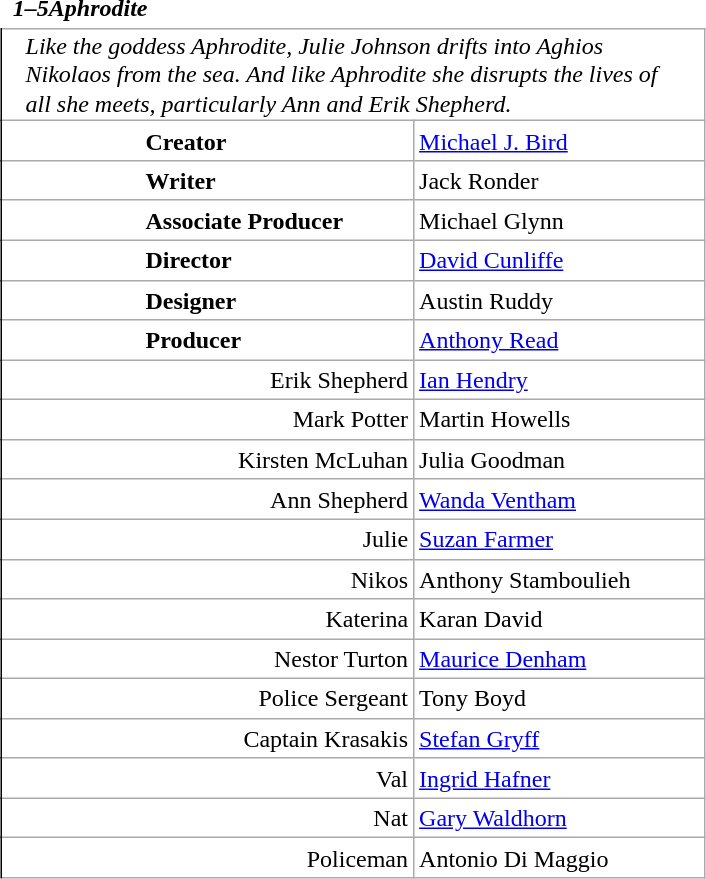<table class="wikitable mw-collapsible mw-collapsed" style="vertical-align:top;margin:auto 2em;line-height:1.2;max-width:33em;background-color:inherit;border:none;display: inline-table;">
<tr>
<td class=unsortable style="border:hidden;line-height:1.67;margin-left:-1em;text-align:center;padding-left:0.5em;min-width:1.0em;"></td>
<td class=unsortable style="border-style:none;padding-left:0.5em;text-align:left;min-width:16.5em;font-weight:700;font-style:italic;">1–5Aphrodite</td>
<td class=unsortable style="border-style:none;text-align:right;font-weight:normal;font-family:Courier;font-size:95%;letter-spacing:-1pt;min-width:8.5em;padding-right:0.2em;"></td>
<td class=unsortable style="border-style:none;min-width:3.5em;padding-left:0;"></td>
<td class=unsortable style="border:hidden;min-width:3.5em;font-size:95%;"></td>
</tr>
<tr>
<td rowspan=100 style="border:none thin;border-right-style :solid;"></td>
<td colspan=3 style="text-align:left;padding:0.1em 1em;font-style:italic;border:hidden hidden solid hidden thin;">Like the goddess Aphrodite, Julie Johnson drifts into Aghios Nikolaos from the sea. And like Aphrodite she disrupts the lives of all she meets, particularly Ann and Erik Shepherd.</td>
</tr>
<tr>
<td style="text-align:left;padding-left:6.0em;font-weight:bold;">Creator</td>
<td colspan=2><a href='#'>Michael J. Bird</a></td>
</tr>
<tr>
<td style="text-align:left;padding-left:6.0em;font-weight:bold;">Writer</td>
<td colspan=2>Jack Ronder</td>
</tr>
<tr>
<td style="text-align:left;padding-left:6.0em;font-weight:bold;">Associate Producer</td>
<td colspan=2>Michael Glynn</td>
</tr>
<tr>
<td style="text-align:left;padding-left:6.0em;font-weight:bold;">Director</td>
<td colspan=2><a href='#'>David Cunliffe</a></td>
</tr>
<tr>
<td style="text-align:left;padding-left:6.0em;font-weight:bold;">Designer</td>
<td colspan=2>Austin Ruddy</td>
</tr>
<tr>
<td style="text-align:left;padding-left:6.0em;font-weight:bold;">Producer</td>
<td colspan=2><a href='#'>Anthony Read</a></td>
</tr>
<tr>
<td style="text-align:right;">Erik Shepherd</td>
<td colspan=2><a href='#'>Ian Hendry</a></td>
</tr>
<tr>
<td style="text-align:right;">Mark Potter</td>
<td colspan=2>Martin Howells</td>
</tr>
<tr>
<td style="text-align:right;">Kirsten McLuhan</td>
<td colspan=2>Julia Goodman</td>
</tr>
<tr>
<td style="text-align:right;">Ann Shepherd</td>
<td colspan=2><a href='#'>Wanda Ventham</a></td>
</tr>
<tr>
<td style="text-align:right;">Julie</td>
<td colspan=2><a href='#'>Suzan Farmer</a></td>
</tr>
<tr>
<td style="text-align:right;">Nikos</td>
<td colspan=2>Anthony Stamboulieh</td>
</tr>
<tr>
<td style="text-align:right;">Katerina</td>
<td colspan=2>Karan David</td>
</tr>
<tr>
<td style="text-align:right;">Nestor Turton</td>
<td colspan=2><a href='#'>Maurice Denham</a></td>
</tr>
<tr>
<td style="text-align:right;">Police Sergeant</td>
<td colspan=2>Tony Boyd</td>
</tr>
<tr>
<td style="text-align:right;">Captain Krasakis</td>
<td colspan=2><a href='#'>Stefan Gryff</a></td>
</tr>
<tr>
<td style="text-align:right;">Val</td>
<td colspan=2><a href='#'>Ingrid Hafner</a></td>
</tr>
<tr>
<td style="text-align:right;">Nat</td>
<td colspan=2><a href='#'>Gary Waldhorn</a></td>
</tr>
<tr>
<td style="text-align:right;">Policeman</td>
<td colspan=2>Antonio Di Maggio</td>
</tr>
</table>
